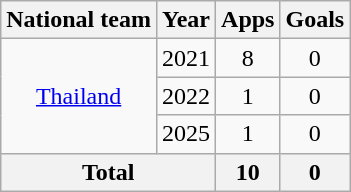<table class=wikitable style=text-align:center>
<tr>
<th>National team</th>
<th>Year</th>
<th>Apps</th>
<th>Goals</th>
</tr>
<tr>
<td rowspan=3><a href='#'>Thailand</a></td>
<td>2021</td>
<td>8</td>
<td>0</td>
</tr>
<tr>
<td>2022</td>
<td>1</td>
<td>0</td>
</tr>
<tr>
<td>2025</td>
<td>1</td>
<td>0</td>
</tr>
<tr>
<th colspan=2>Total</th>
<th>10</th>
<th>0</th>
</tr>
</table>
